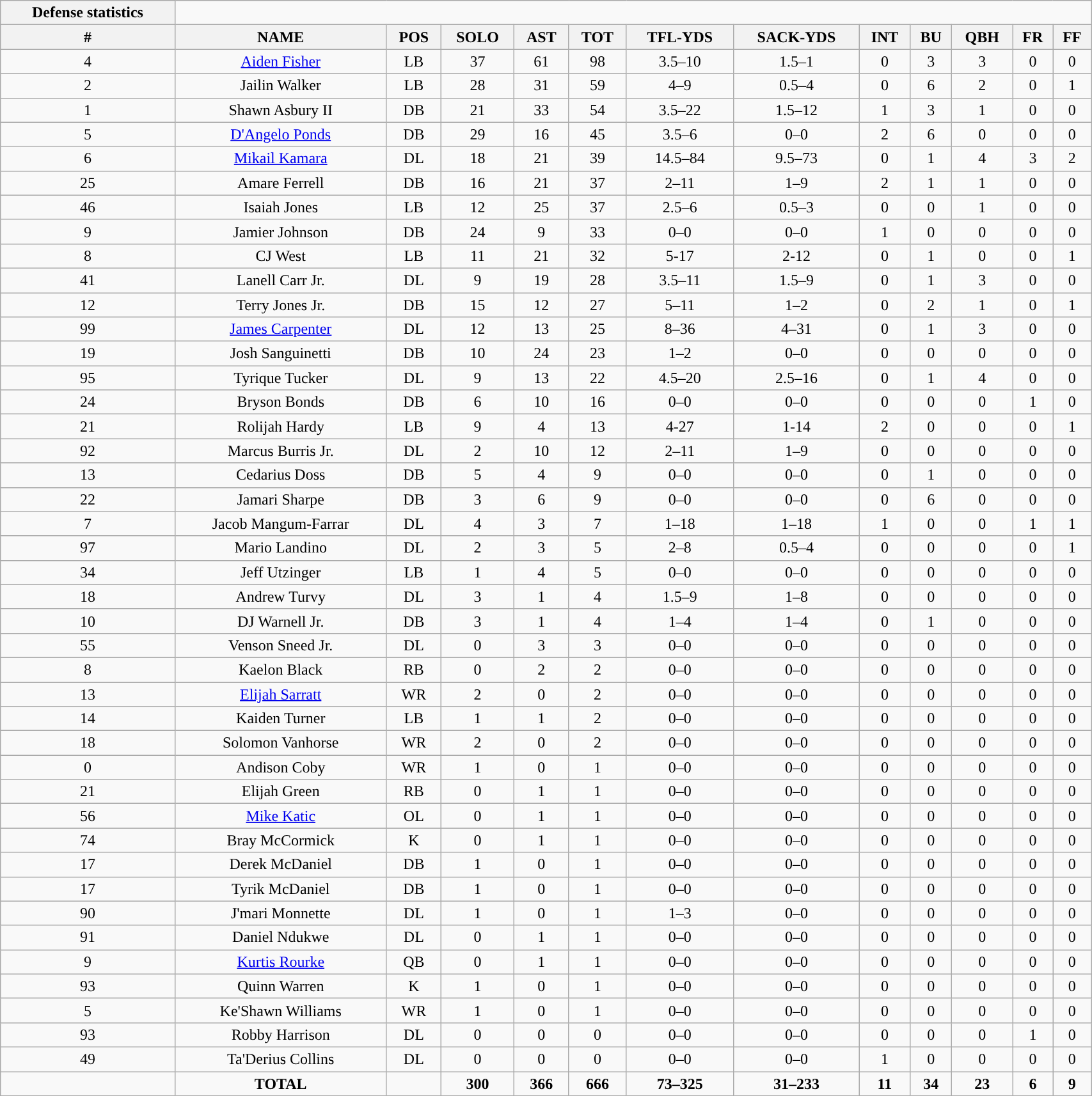<table style="width:90%; text-align:center;" class="wikitable collapsible collapsed">
<tr>
<th style="text-align:center; ">Defense statistics</th>
</tr>
<tr>
<th>#</th>
<th>NAME</th>
<th>POS</th>
<th>SOLO</th>
<th>AST</th>
<th>TOT</th>
<th>TFL-YDS</th>
<th>SACK-YDS</th>
<th>INT</th>
<th>BU</th>
<th>QBH</th>
<th>FR</th>
<th>FF</th>
</tr>
<tr>
<td>4</td>
<td><a href='#'>Aiden Fisher</a></td>
<td>LB</td>
<td>37</td>
<td>61</td>
<td>98</td>
<td>3.5–10</td>
<td>1.5–1</td>
<td>0</td>
<td>3</td>
<td>3</td>
<td>0</td>
<td>0</td>
</tr>
<tr>
<td>2</td>
<td>Jailin Walker</td>
<td>LB</td>
<td>28</td>
<td>31</td>
<td>59</td>
<td>4–9</td>
<td>0.5–4</td>
<td>0</td>
<td>6</td>
<td>2</td>
<td>0</td>
<td>1</td>
</tr>
<tr>
<td>1</td>
<td>Shawn Asbury II</td>
<td>DB</td>
<td>21</td>
<td>33</td>
<td>54</td>
<td>3.5–22</td>
<td>1.5–12</td>
<td>1</td>
<td>3</td>
<td>1</td>
<td>0</td>
<td>0</td>
</tr>
<tr>
<td>5</td>
<td><a href='#'>D'Angelo Ponds</a></td>
<td>DB</td>
<td>29</td>
<td>16</td>
<td>45</td>
<td>3.5–6</td>
<td>0–0</td>
<td>2</td>
<td>6</td>
<td>0</td>
<td>0</td>
<td>0</td>
</tr>
<tr>
<td>6</td>
<td><a href='#'>Mikail Kamara</a></td>
<td>DL</td>
<td>18</td>
<td>21</td>
<td>39</td>
<td>14.5–84</td>
<td>9.5–73</td>
<td>0</td>
<td>1</td>
<td>4</td>
<td>3</td>
<td>2</td>
</tr>
<tr>
<td>25</td>
<td>Amare Ferrell</td>
<td>DB</td>
<td>16</td>
<td>21</td>
<td>37</td>
<td>2–11</td>
<td>1–9</td>
<td>2</td>
<td>1</td>
<td>1</td>
<td>0</td>
<td>0</td>
</tr>
<tr>
<td>46</td>
<td>Isaiah Jones</td>
<td>LB</td>
<td>12</td>
<td>25</td>
<td>37</td>
<td>2.5–6</td>
<td>0.5–3</td>
<td>0</td>
<td>0</td>
<td>1</td>
<td>0</td>
<td>0</td>
</tr>
<tr>
<td>9</td>
<td>Jamier Johnson</td>
<td>DB</td>
<td>24</td>
<td>9</td>
<td>33</td>
<td>0–0</td>
<td>0–0</td>
<td>1</td>
<td>0</td>
<td>0</td>
<td>0</td>
<td>0</td>
</tr>
<tr>
<td>8</td>
<td>CJ West</td>
<td>LB</td>
<td>11</td>
<td>21</td>
<td>32</td>
<td>5-17</td>
<td>2-12</td>
<td>0</td>
<td>1</td>
<td>0</td>
<td>0</td>
<td>1</td>
</tr>
<tr>
<td>41</td>
<td>Lanell Carr Jr.</td>
<td>DL</td>
<td>9</td>
<td>19</td>
<td>28</td>
<td>3.5–11</td>
<td>1.5–9</td>
<td>0</td>
<td>1</td>
<td>3</td>
<td>0</td>
<td>0</td>
</tr>
<tr>
<td>12</td>
<td>Terry Jones Jr.</td>
<td>DB</td>
<td>15</td>
<td>12</td>
<td>27</td>
<td>5–11</td>
<td>1–2</td>
<td>0</td>
<td>2</td>
<td>1</td>
<td>0</td>
<td>1</td>
</tr>
<tr>
<td>99</td>
<td><a href='#'>James Carpenter</a></td>
<td>DL</td>
<td>12</td>
<td>13</td>
<td>25</td>
<td>8–36</td>
<td>4–31</td>
<td>0</td>
<td>1</td>
<td>3</td>
<td>0</td>
<td>0</td>
</tr>
<tr>
<td>19</td>
<td>Josh Sanguinetti</td>
<td>DB</td>
<td>10</td>
<td>24</td>
<td>23</td>
<td>1–2</td>
<td>0–0</td>
<td>0</td>
<td>0</td>
<td>0</td>
<td>0</td>
<td>0</td>
</tr>
<tr>
<td>95</td>
<td>Tyrique Tucker</td>
<td>DL</td>
<td>9</td>
<td>13</td>
<td>22</td>
<td>4.5–20</td>
<td>2.5–16</td>
<td>0</td>
<td>1</td>
<td>4</td>
<td>0</td>
<td>0</td>
</tr>
<tr>
<td>24</td>
<td>Bryson Bonds</td>
<td>DB</td>
<td>6</td>
<td>10</td>
<td>16</td>
<td>0–0</td>
<td>0–0</td>
<td>0</td>
<td>0</td>
<td>0</td>
<td>1</td>
<td>0</td>
</tr>
<tr>
<td>21</td>
<td>Rolijah Hardy</td>
<td>LB</td>
<td>9</td>
<td>4</td>
<td>13</td>
<td>4-27</td>
<td>1-14</td>
<td>2</td>
<td>0</td>
<td>0</td>
<td>0</td>
<td>1</td>
</tr>
<tr>
<td>92</td>
<td>Marcus Burris Jr.</td>
<td>DL</td>
<td>2</td>
<td>10</td>
<td>12</td>
<td>2–11</td>
<td>1–9</td>
<td>0</td>
<td>0</td>
<td>0</td>
<td>0</td>
<td>0</td>
</tr>
<tr>
<td>13</td>
<td>Cedarius Doss</td>
<td>DB</td>
<td>5</td>
<td>4</td>
<td>9</td>
<td>0–0</td>
<td>0–0</td>
<td>0</td>
<td>1</td>
<td>0</td>
<td>0</td>
<td>0</td>
</tr>
<tr>
<td>22</td>
<td>Jamari Sharpe</td>
<td>DB</td>
<td>3</td>
<td>6</td>
<td>9</td>
<td>0–0</td>
<td>0–0</td>
<td>0</td>
<td>6</td>
<td>0</td>
<td>0</td>
<td>0</td>
</tr>
<tr>
<td>7</td>
<td>Jacob Mangum-Farrar</td>
<td>DL</td>
<td>4</td>
<td>3</td>
<td>7</td>
<td>1–18</td>
<td>1–18</td>
<td>1</td>
<td>0</td>
<td>0</td>
<td>1</td>
<td>1</td>
</tr>
<tr>
<td>97</td>
<td>Mario Landino</td>
<td>DL</td>
<td>2</td>
<td>3</td>
<td>5</td>
<td>2–8</td>
<td>0.5–4</td>
<td>0</td>
<td>0</td>
<td>0</td>
<td>0</td>
<td>1</td>
</tr>
<tr>
<td>34</td>
<td>Jeff Utzinger</td>
<td>LB</td>
<td>1</td>
<td>4</td>
<td>5</td>
<td>0–0</td>
<td>0–0</td>
<td>0</td>
<td>0</td>
<td>0</td>
<td>0</td>
<td>0</td>
</tr>
<tr>
<td>18</td>
<td>Andrew Turvy</td>
<td>DL</td>
<td>3</td>
<td>1</td>
<td>4</td>
<td>1.5–9</td>
<td>1–8</td>
<td>0</td>
<td>0</td>
<td>0</td>
<td>0</td>
<td>0</td>
</tr>
<tr>
<td>10</td>
<td>DJ Warnell Jr.</td>
<td>DB</td>
<td>3</td>
<td>1</td>
<td>4</td>
<td>1–4</td>
<td>1–4</td>
<td>0</td>
<td>1</td>
<td>0</td>
<td>0</td>
<td>0</td>
</tr>
<tr>
<td>55</td>
<td>Venson Sneed Jr.</td>
<td>DL</td>
<td>0</td>
<td>3</td>
<td>3</td>
<td>0–0</td>
<td>0–0</td>
<td>0</td>
<td>0</td>
<td>0</td>
<td>0</td>
<td>0</td>
</tr>
<tr>
<td>8</td>
<td>Kaelon Black</td>
<td>RB</td>
<td>0</td>
<td>2</td>
<td>2</td>
<td>0–0</td>
<td>0–0</td>
<td>0</td>
<td>0</td>
<td>0</td>
<td>0</td>
<td>0</td>
</tr>
<tr>
<td>13</td>
<td><a href='#'>Elijah Sarratt</a></td>
<td>WR</td>
<td>2</td>
<td>0</td>
<td>2</td>
<td>0–0</td>
<td>0–0</td>
<td>0</td>
<td>0</td>
<td>0</td>
<td>0</td>
<td>0</td>
</tr>
<tr>
<td>14</td>
<td>Kaiden Turner</td>
<td>LB</td>
<td>1</td>
<td>1</td>
<td>2</td>
<td>0–0</td>
<td>0–0</td>
<td>0</td>
<td>0</td>
<td>0</td>
<td>0</td>
<td>0</td>
</tr>
<tr>
<td>18</td>
<td>Solomon Vanhorse</td>
<td>WR</td>
<td>2</td>
<td>0</td>
<td>2</td>
<td>0–0</td>
<td>0–0</td>
<td>0</td>
<td>0</td>
<td>0</td>
<td>0</td>
<td>0</td>
</tr>
<tr>
<td>0</td>
<td>Andison Coby</td>
<td>WR</td>
<td>1</td>
<td>0</td>
<td>1</td>
<td>0–0</td>
<td>0–0</td>
<td>0</td>
<td>0</td>
<td>0</td>
<td>0</td>
<td>0</td>
</tr>
<tr>
<td>21</td>
<td>Elijah Green</td>
<td>RB</td>
<td>0</td>
<td>1</td>
<td>1</td>
<td>0–0</td>
<td>0–0</td>
<td>0</td>
<td>0</td>
<td>0</td>
<td>0</td>
<td>0</td>
</tr>
<tr>
<td>56</td>
<td><a href='#'>Mike Katic</a></td>
<td>OL</td>
<td>0</td>
<td>1</td>
<td>1</td>
<td>0–0</td>
<td>0–0</td>
<td>0</td>
<td>0</td>
<td>0</td>
<td>0</td>
<td>0</td>
</tr>
<tr>
<td>74</td>
<td>Bray McCormick</td>
<td>K</td>
<td>0</td>
<td>1</td>
<td>1</td>
<td>0–0</td>
<td>0–0</td>
<td>0</td>
<td>0</td>
<td>0</td>
<td>0</td>
<td>0</td>
</tr>
<tr>
<td>17</td>
<td>Derek McDaniel</td>
<td>DB</td>
<td>1</td>
<td>0</td>
<td>1</td>
<td>0–0</td>
<td>0–0</td>
<td>0</td>
<td>0</td>
<td>0</td>
<td>0</td>
<td>0</td>
</tr>
<tr>
<td>17</td>
<td>Tyrik McDaniel</td>
<td>DB</td>
<td>1</td>
<td>0</td>
<td>1</td>
<td>0–0</td>
<td>0–0</td>
<td>0</td>
<td>0</td>
<td>0</td>
<td>0</td>
<td>0</td>
</tr>
<tr>
<td>90</td>
<td>J'mari Monnette</td>
<td>DL</td>
<td>1</td>
<td>0</td>
<td>1</td>
<td>1–3</td>
<td>0–0</td>
<td>0</td>
<td>0</td>
<td>0</td>
<td>0</td>
<td>0</td>
</tr>
<tr>
<td>91</td>
<td>Daniel Ndukwe</td>
<td>DL</td>
<td>0</td>
<td>1</td>
<td>1</td>
<td>0–0</td>
<td>0–0</td>
<td>0</td>
<td>0</td>
<td>0</td>
<td>0</td>
<td>0</td>
</tr>
<tr>
<td>9</td>
<td><a href='#'>Kurtis Rourke</a></td>
<td>QB</td>
<td>0</td>
<td>1</td>
<td>1</td>
<td>0–0</td>
<td>0–0</td>
<td>0</td>
<td>0</td>
<td>0</td>
<td>0</td>
<td>0</td>
</tr>
<tr>
<td>93</td>
<td>Quinn Warren</td>
<td>K</td>
<td>1</td>
<td>0</td>
<td>1</td>
<td>0–0</td>
<td>0–0</td>
<td>0</td>
<td>0</td>
<td>0</td>
<td>0</td>
<td>0</td>
</tr>
<tr>
<td>5</td>
<td>Ke'Shawn Williams</td>
<td>WR</td>
<td>1</td>
<td>0</td>
<td>1</td>
<td>0–0</td>
<td>0–0</td>
<td>0</td>
<td>0</td>
<td>0</td>
<td>0</td>
<td>0</td>
</tr>
<tr>
<td>93</td>
<td>Robby Harrison</td>
<td>DL</td>
<td>0</td>
<td>0</td>
<td>0</td>
<td>0–0</td>
<td>0–0</td>
<td>0</td>
<td>0</td>
<td>0</td>
<td>1</td>
<td>0</td>
</tr>
<tr>
<td>49</td>
<td>Ta'Derius Collins</td>
<td>DL</td>
<td>0</td>
<td>0</td>
<td>0</td>
<td>0–0</td>
<td>0–0</td>
<td>1</td>
<td>0</td>
<td>0</td>
<td>0</td>
<td>0</td>
</tr>
<tr>
<td></td>
<td><strong>TOTAL</strong></td>
<td></td>
<td><strong>300</strong></td>
<td><strong>366</strong></td>
<td><strong>666</strong></td>
<td><strong>73–325</strong></td>
<td><strong>31–233</strong></td>
<td><strong>11</strong></td>
<td><strong>34</strong></td>
<td><strong>23</strong></td>
<td><strong>6</strong></td>
<td><strong>9</strong></td>
</tr>
</table>
